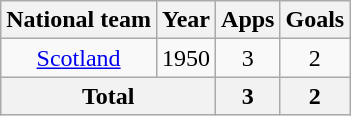<table class=wikitable style="text-align:center">
<tr>
<th>National team</th>
<th>Year</th>
<th>Apps</th>
<th>Goals</th>
</tr>
<tr>
<td><a href='#'>Scotland</a></td>
<td>1950</td>
<td>3</td>
<td>2</td>
</tr>
<tr>
<th colspan="2">Total</th>
<th>3</th>
<th>2</th>
</tr>
</table>
